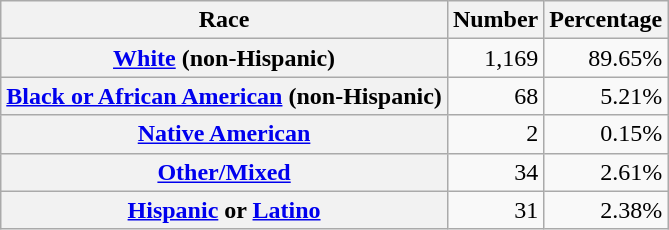<table class="wikitable" style="text-align:right">
<tr>
<th scope="col">Race</th>
<th scope="col">Number</th>
<th scope="col">Percentage</th>
</tr>
<tr>
<th scope="row"><a href='#'>White</a> (non-Hispanic)</th>
<td>1,169</td>
<td>89.65%</td>
</tr>
<tr>
<th scope="row"><a href='#'>Black or African American</a> (non-Hispanic)</th>
<td>68</td>
<td>5.21%</td>
</tr>
<tr>
<th scope="row"><a href='#'>Native American</a></th>
<td>2</td>
<td>0.15%</td>
</tr>
<tr>
<th scope="row"><a href='#'>Other/Mixed</a></th>
<td>34</td>
<td>2.61%</td>
</tr>
<tr>
<th scope="row"><a href='#'>Hispanic</a> or <a href='#'>Latino</a></th>
<td>31</td>
<td>2.38%</td>
</tr>
</table>
